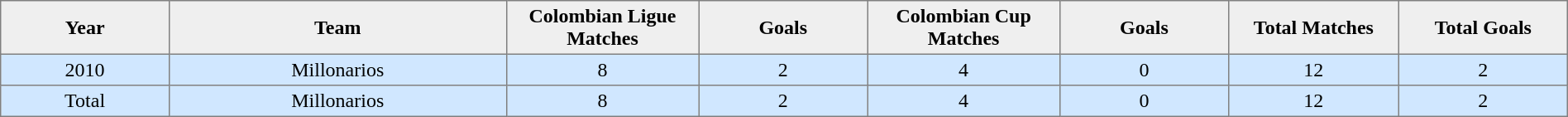<table cellpadding=3 cellspacing=0 width=100% width=40% border=1 style="border-collapse:collapse"|>
<tr align=center>
<th bgcolor=#efefef width=5%>Year</th>
<th bgcolor=#efefef width=10%>Team</th>
<th bgcolor=#efefef width=5%>Colombian Ligue Matches</th>
<th bgcolor=#efefef width=5%>Goals</th>
<th bgcolor=#efefef width=5%>Colombian Cup Matches</th>
<th bgcolor=#efefef width=5%>Goals</th>
<th bgcolor=#efefef width=5%>Total Matches</th>
<th bgcolor=#efefef width=5%>Total Goals</th>
</tr>
<tr align=center bgcolor=#DOE7FF>
<td>2010</td>
<td>Millonarios</td>
<td>8</td>
<td>2</td>
<td>4</td>
<td>0</td>
<td>12</td>
<td>2</td>
</tr>
<tr align=center bgcolor=#DOE7FF>
<td>Total</td>
<td>Millonarios</td>
<td>8</td>
<td>2</td>
<td>4</td>
<td>0</td>
<td>12</td>
<td>2</td>
</tr>
</table>
